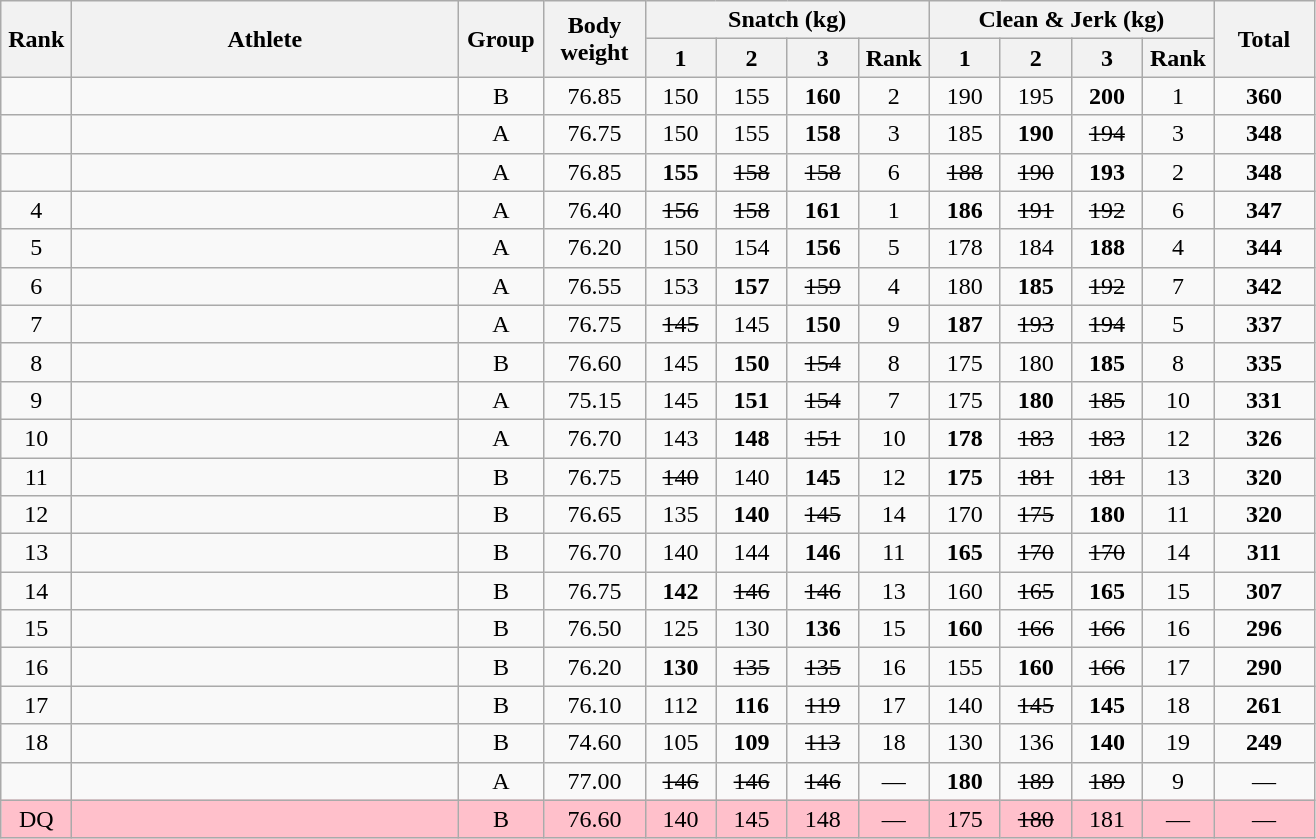<table class = "wikitable" style="text-align:center;">
<tr>
<th rowspan=2 width=40>Rank</th>
<th rowspan=2 width=250>Athlete</th>
<th rowspan=2 width=50>Group</th>
<th rowspan=2 width=60>Body weight</th>
<th colspan=4>Snatch (kg)</th>
<th colspan=4>Clean & Jerk (kg)</th>
<th rowspan=2 width=60>Total</th>
</tr>
<tr>
<th width=40>1</th>
<th width=40>2</th>
<th width=40>3</th>
<th width=40>Rank</th>
<th width=40>1</th>
<th width=40>2</th>
<th width=40>3</th>
<th width=40>Rank</th>
</tr>
<tr>
<td></td>
<td align=left></td>
<td>B</td>
<td>76.85</td>
<td>150</td>
<td>155</td>
<td><strong>160</strong></td>
<td>2</td>
<td>190</td>
<td>195</td>
<td><strong>200</strong></td>
<td>1</td>
<td><strong>360</strong></td>
</tr>
<tr>
<td></td>
<td align=left></td>
<td>A</td>
<td>76.75</td>
<td>150</td>
<td>155</td>
<td><strong>158</strong></td>
<td>3</td>
<td>185</td>
<td><strong>190</strong></td>
<td><s>194</s></td>
<td>3</td>
<td><strong>348</strong></td>
</tr>
<tr>
<td></td>
<td align=left></td>
<td>A</td>
<td>76.85</td>
<td><strong>155</strong></td>
<td><s>158</s></td>
<td><s>158</s></td>
<td>6</td>
<td><s>188</s></td>
<td><s>190</s></td>
<td><strong>193</strong></td>
<td>2</td>
<td><strong>348</strong></td>
</tr>
<tr>
<td>4</td>
<td align=left></td>
<td>A</td>
<td>76.40</td>
<td><s>156</s></td>
<td><s>158</s></td>
<td><strong>161</strong></td>
<td>1</td>
<td><strong>186</strong></td>
<td><s>191</s></td>
<td><s>192</s></td>
<td>6</td>
<td><strong>347</strong></td>
</tr>
<tr>
<td>5</td>
<td align=left></td>
<td>A</td>
<td>76.20</td>
<td>150</td>
<td>154</td>
<td><strong>156</strong></td>
<td>5</td>
<td>178</td>
<td>184</td>
<td><strong>188</strong></td>
<td>4</td>
<td><strong>344</strong></td>
</tr>
<tr>
<td>6</td>
<td align=left></td>
<td>A</td>
<td>76.55</td>
<td>153</td>
<td><strong>157</strong></td>
<td><s>159</s></td>
<td>4</td>
<td>180</td>
<td><strong>185</strong></td>
<td><s>192</s></td>
<td>7</td>
<td><strong>342</strong></td>
</tr>
<tr>
<td>7</td>
<td align=left></td>
<td>A</td>
<td>76.75</td>
<td><s>145</s></td>
<td>145</td>
<td><strong>150</strong></td>
<td>9</td>
<td><strong>187</strong></td>
<td><s>193</s></td>
<td><s>194</s></td>
<td>5</td>
<td><strong>337</strong></td>
</tr>
<tr>
<td>8</td>
<td align=left></td>
<td>B</td>
<td>76.60</td>
<td>145</td>
<td><strong>150</strong></td>
<td><s>154</s></td>
<td>8</td>
<td>175</td>
<td>180</td>
<td><strong>185</strong></td>
<td>8</td>
<td><strong>335</strong></td>
</tr>
<tr>
<td>9</td>
<td align=left></td>
<td>A</td>
<td>75.15</td>
<td>145</td>
<td><strong>151</strong></td>
<td><s>154</s></td>
<td>7</td>
<td>175</td>
<td><strong>180</strong></td>
<td><s>185</s></td>
<td>10</td>
<td><strong>331</strong></td>
</tr>
<tr>
<td>10</td>
<td align=left></td>
<td>A</td>
<td>76.70</td>
<td>143</td>
<td><strong>148</strong></td>
<td><s>151</s></td>
<td>10</td>
<td><strong>178</strong></td>
<td><s>183</s></td>
<td><s>183</s></td>
<td>12</td>
<td><strong>326</strong></td>
</tr>
<tr>
<td>11</td>
<td align=left></td>
<td>B</td>
<td>76.75</td>
<td><s>140</s></td>
<td>140</td>
<td><strong>145</strong></td>
<td>12</td>
<td><strong>175</strong></td>
<td><s>181</s></td>
<td><s>181</s></td>
<td>13</td>
<td><strong>320</strong></td>
</tr>
<tr>
<td>12</td>
<td align=left></td>
<td>B</td>
<td>76.65</td>
<td>135</td>
<td><strong>140</strong></td>
<td><s>145</s></td>
<td>14</td>
<td>170</td>
<td><s>175</s></td>
<td><strong>180</strong></td>
<td>11</td>
<td><strong>320</strong></td>
</tr>
<tr>
<td>13</td>
<td align=left></td>
<td>B</td>
<td>76.70</td>
<td>140</td>
<td>144</td>
<td><strong>146</strong></td>
<td>11</td>
<td><strong>165</strong></td>
<td><s>170</s></td>
<td><s>170</s></td>
<td>14</td>
<td><strong>311</strong></td>
</tr>
<tr>
<td>14</td>
<td align=left></td>
<td>B</td>
<td>76.75</td>
<td><strong>142</strong></td>
<td><s>146</s></td>
<td><s>146</s></td>
<td>13</td>
<td>160</td>
<td><s>165</s></td>
<td><strong>165</strong></td>
<td>15</td>
<td><strong>307</strong></td>
</tr>
<tr>
<td>15</td>
<td align=left></td>
<td>B</td>
<td>76.50</td>
<td>125</td>
<td>130</td>
<td><strong>136</strong></td>
<td>15</td>
<td><strong>160</strong></td>
<td><s>166</s></td>
<td><s>166</s></td>
<td>16</td>
<td><strong>296</strong></td>
</tr>
<tr>
<td>16</td>
<td align=left></td>
<td>B</td>
<td>76.20</td>
<td><strong>130</strong></td>
<td><s>135</s></td>
<td><s>135</s></td>
<td>16</td>
<td>155</td>
<td><strong>160</strong></td>
<td><s>166</s></td>
<td>17</td>
<td><strong>290</strong></td>
</tr>
<tr>
<td>17</td>
<td align=left></td>
<td>B</td>
<td>76.10</td>
<td>112</td>
<td><strong>116</strong></td>
<td><s>119</s></td>
<td>17</td>
<td>140</td>
<td><s>145</s></td>
<td><strong>145</strong></td>
<td>18</td>
<td><strong>261</strong></td>
</tr>
<tr>
<td>18</td>
<td align=left></td>
<td>B</td>
<td>74.60</td>
<td>105</td>
<td><strong>109</strong></td>
<td><s>113</s></td>
<td>18</td>
<td>130</td>
<td>136</td>
<td><strong>140</strong></td>
<td>19</td>
<td><strong>249</strong></td>
</tr>
<tr>
<td></td>
<td align=left></td>
<td>A</td>
<td>77.00</td>
<td><s>146</s></td>
<td><s>146</s></td>
<td><s>146</s></td>
<td>—</td>
<td><strong>180</strong></td>
<td><s>189</s></td>
<td><s>189</s></td>
<td>9</td>
<td>—</td>
</tr>
<tr bgcolor=pink>
<td>DQ</td>
<td align=left></td>
<td>B</td>
<td>76.60</td>
<td>140</td>
<td>145</td>
<td>148</td>
<td>—</td>
<td>175</td>
<td><s>180</s></td>
<td>181</td>
<td>—</td>
<td>—</td>
</tr>
</table>
